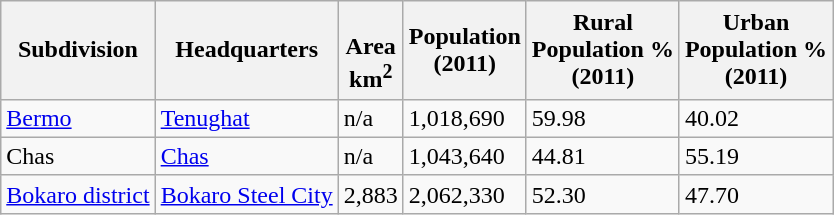<table class="wikitable sortable">
<tr>
<th>Subdivision</th>
<th>Headquarters</th>
<th><br>Area<br>km<sup>2</sup></th>
<th>Population<br>(2011)</th>
<th>Rural<br>Population %<br>(2011)</th>
<th>Urban<br> Population % <br>(2011)</th>
</tr>
<tr>
<td><a href='#'>Bermo</a></td>
<td><a href='#'>Tenughat</a></td>
<td>n/a</td>
<td>1,018,690</td>
<td>59.98</td>
<td>40.02</td>
</tr>
<tr>
<td>Chas</td>
<td><a href='#'>Chas</a></td>
<td>n/a</td>
<td>1,043,640</td>
<td>44.81</td>
<td>55.19</td>
</tr>
<tr>
<td><a href='#'>Bokaro district</a></td>
<td><a href='#'>Bokaro Steel City</a></td>
<td>2,883</td>
<td>2,062,330</td>
<td>52.30</td>
<td>47.70</td>
</tr>
</table>
